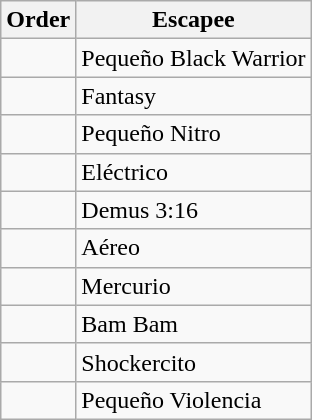<table class="wikitable">
<tr>
<th>Order</th>
<th>Escapee</th>
</tr>
<tr>
<td></td>
<td>Pequeño Black Warrior</td>
</tr>
<tr>
<td></td>
<td>Fantasy</td>
</tr>
<tr>
<td></td>
<td>Pequeño Nitro</td>
</tr>
<tr>
<td></td>
<td>Eléctrico</td>
</tr>
<tr>
<td></td>
<td>Demus 3:16</td>
</tr>
<tr>
<td></td>
<td>Aéreo</td>
</tr>
<tr>
<td></td>
<td>Mercurio</td>
</tr>
<tr>
<td></td>
<td>Bam Bam</td>
</tr>
<tr>
<td></td>
<td>Shockercito</td>
</tr>
<tr>
<td></td>
<td>Pequeño Violencia</td>
</tr>
</table>
